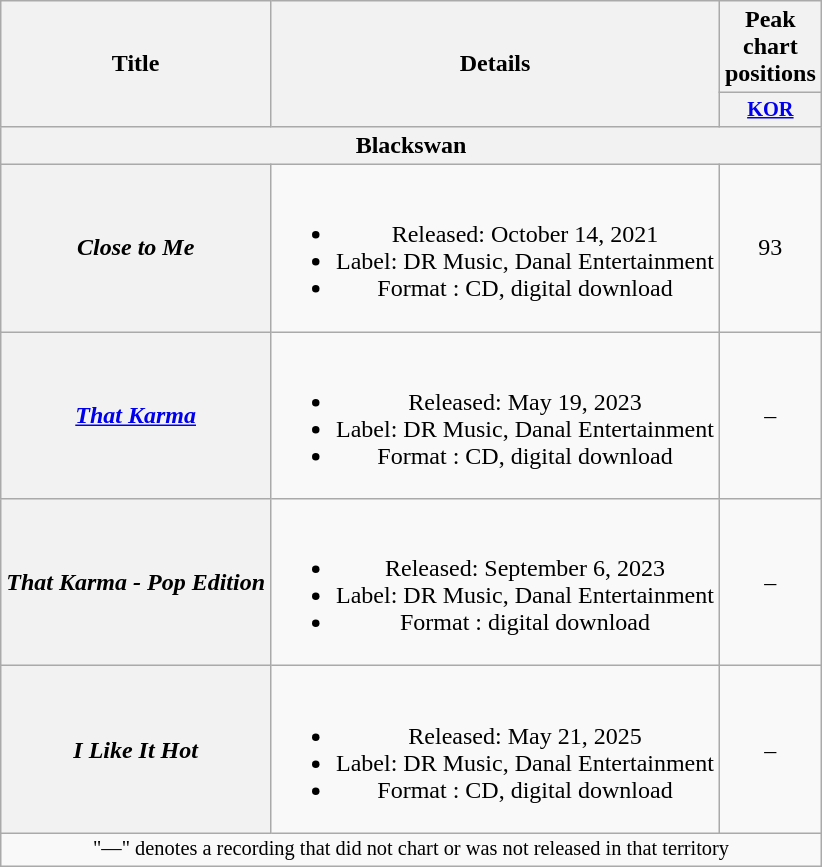<table class="wikitable plainrowheaders" style="text-align:center">
<tr>
<th scope="col" rowspan="2">Title</th>
<th scope="col" rowspan="2">Details</th>
<th scope="col">Peak chart positions</th>
</tr>
<tr>
<th scope="col" style="width:2.5em;font-size:85%"><a href='#'>KOR</a><br></th>
</tr>
<tr>
<th colspan="4">Blackswan</th>
</tr>
<tr>
<th scope="row"><em>Close to Me</em></th>
<td><br><ul><li>Released: October 14, 2021</li><li>Label: DR Music, Danal Entertainment</li><li>Format : CD, digital download</li></ul></td>
<td>93</td>
</tr>
<tr>
<th scope="row"><em><a href='#'>That Karma</a></em></th>
<td><br><ul><li>Released: May 19, 2023</li><li>Label: DR Music, Danal Entertainment</li><li>Format : CD, digital download</li></ul></td>
<td>–</td>
</tr>
<tr>
<th scope="row"><em>That Karma - Pop Edition</em></th>
<td><br><ul><li>Released: September 6, 2023</li><li>Label: DR Music, Danal Entertainment</li><li>Format : digital download</li></ul></td>
<td>–</td>
</tr>
<tr>
<th scope="row"><em>I Like It Hot</em></th>
<td><br><ul><li>Released: May 21, 2025</li><li>Label: DR Music, Danal Entertainment</li><li>Format : CD, digital download</li></ul></td>
<td>–</td>
</tr>
<tr>
<td colspan="3" style="font-size:85%">"—" denotes a recording that did not chart or was not released in that territory</td>
</tr>
</table>
